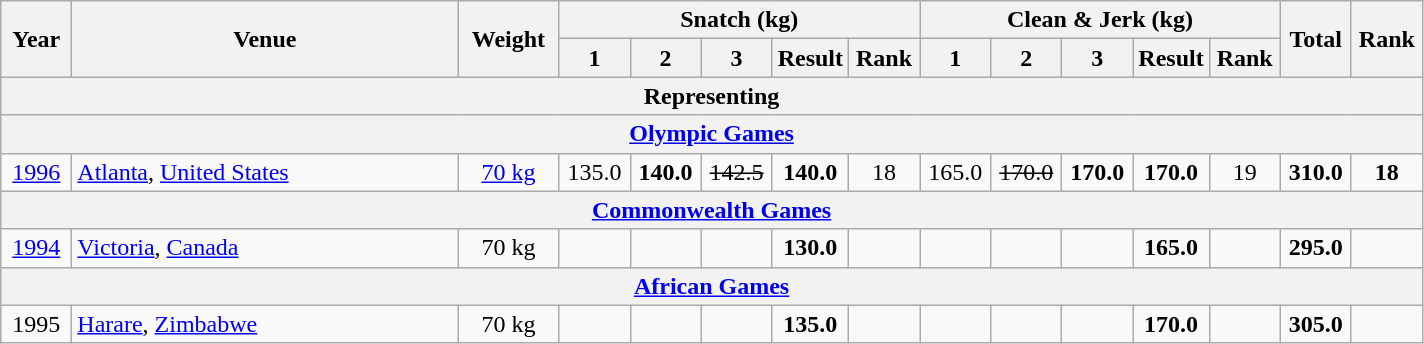<table class = "wikitable" style="text-align:center;">
<tr>
<th rowspan=2 width=40>Year</th>
<th rowspan=2 width=250>Venue</th>
<th rowspan=2 width=60>Weight</th>
<th colspan=5>Snatch (kg)</th>
<th colspan=5>Clean & Jerk (kg)</th>
<th rowspan=2 width=40>Total</th>
<th rowspan=2 width=40>Rank</th>
</tr>
<tr>
<th width=40>1</th>
<th width=40>2</th>
<th width=40>3</th>
<th width=40>Result</th>
<th width=40>Rank</th>
<th width=40>1</th>
<th width=40>2</th>
<th width=40>3</th>
<th width=40>Result</th>
<th width=40>Rank</th>
</tr>
<tr>
<th colspan=15>Representing </th>
</tr>
<tr>
<th colspan=15><a href='#'>Olympic Games</a></th>
</tr>
<tr>
<td><a href='#'>1996</a></td>
<td align=left> <a href='#'>Atlanta</a>, <a href='#'>United States</a></td>
<td><a href='#'>70 kg</a></td>
<td>135.0</td>
<td><strong>140.0</strong></td>
<td><s>142.5</s></td>
<td><strong>140.0</strong></td>
<td>18</td>
<td>165.0</td>
<td><s>170.0</s></td>
<td><strong>170.0</strong></td>
<td><strong>170.0</strong></td>
<td>19</td>
<td><strong>310.0</strong></td>
<td><strong>18</strong></td>
</tr>
<tr>
<th colspan=15><a href='#'>Commonwealth Games</a></th>
</tr>
<tr>
<td><a href='#'>1994</a></td>
<td align=left> <a href='#'>Victoria</a>, <a href='#'>Canada</a></td>
<td>70 kg</td>
<td></td>
<td></td>
<td></td>
<td><strong>130.0</strong></td>
<td><strong></strong></td>
<td></td>
<td></td>
<td></td>
<td><strong>165.0</strong></td>
<td><strong></strong></td>
<td><strong>295.0</strong></td>
<td><strong></strong></td>
</tr>
<tr>
<th colspan=15><a href='#'>African Games</a></th>
</tr>
<tr>
<td>1995</td>
<td align=left> <a href='#'>Harare</a>, <a href='#'>Zimbabwe</a></td>
<td>70 kg</td>
<td></td>
<td></td>
<td></td>
<td><strong>135.0</strong></td>
<td><strong></strong></td>
<td></td>
<td></td>
<td></td>
<td><strong>170.0</strong></td>
<td><strong></strong></td>
<td><strong>305.0</strong></td>
<td><strong></strong></td>
</tr>
</table>
